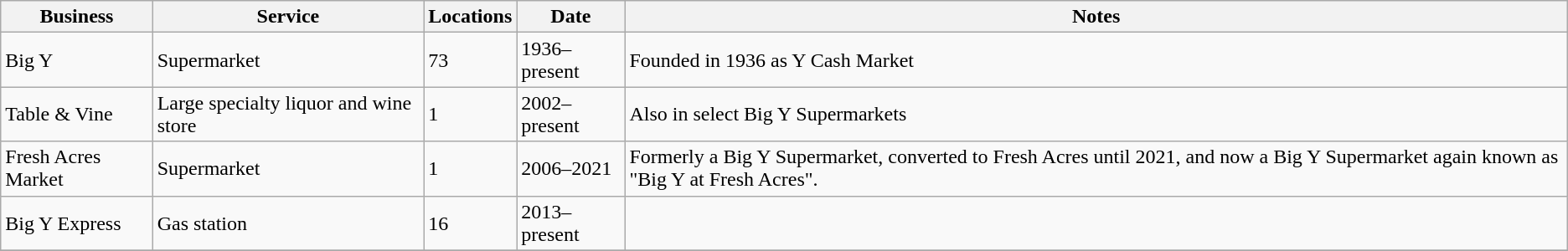<table class="wikitable">
<tr>
<th>Business</th>
<th>Service</th>
<th>Locations</th>
<th>Date</th>
<th>Notes</th>
</tr>
<tr>
<td>Big Y</td>
<td>Supermarket</td>
<td>73</td>
<td>1936–present</td>
<td>Founded in 1936 as Y Cash Market</td>
</tr>
<tr>
<td>Table & Vine</td>
<td>Large specialty liquor and wine store</td>
<td>1</td>
<td>2002–present</td>
<td>Also in select Big Y Supermarkets</td>
</tr>
<tr>
<td>Fresh Acres Market</td>
<td>Supermarket</td>
<td>1</td>
<td>2006–2021</td>
<td>Formerly a Big Y Supermarket, converted to Fresh Acres until 2021, and now a Big Y Supermarket again known as "Big Y at Fresh Acres".</td>
</tr>
<tr>
<td>Big Y Express</td>
<td>Gas station</td>
<td>16</td>
<td>2013–present</td>
<td></td>
</tr>
<tr>
</tr>
</table>
